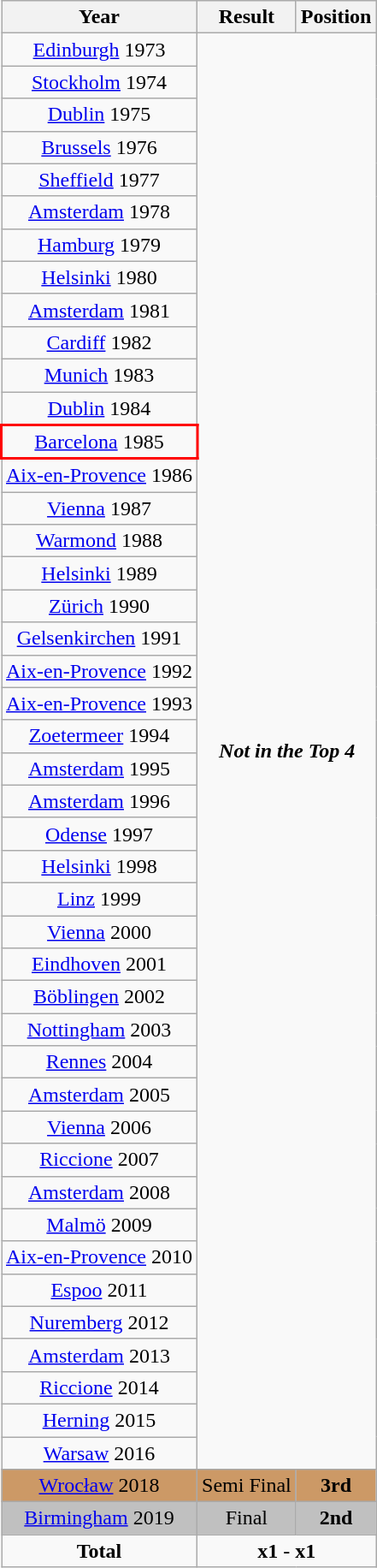<table class="wikitable" style="text-align: center;">
<tr>
<th>Year</th>
<th>Result</th>
<th>Position</th>
</tr>
<tr>
<td> <a href='#'>Edinburgh</a> 1973</td>
<td rowspan="44" colspan="2" align="center"><strong><em>Not in the Top 4</em></strong></td>
</tr>
<tr>
<td> <a href='#'>Stockholm</a> 1974</td>
</tr>
<tr>
<td> <a href='#'>Dublin</a> 1975</td>
</tr>
<tr>
<td> <a href='#'>Brussels</a> 1976</td>
</tr>
<tr>
<td> <a href='#'>Sheffield</a> 1977</td>
</tr>
<tr>
<td> <a href='#'>Amsterdam</a> 1978</td>
</tr>
<tr>
<td> <a href='#'>Hamburg</a> 1979</td>
</tr>
<tr>
<td> <a href='#'>Helsinki</a> 1980</td>
</tr>
<tr>
<td> <a href='#'>Amsterdam</a> 1981</td>
</tr>
<tr>
<td> <a href='#'>Cardiff</a> 1982</td>
</tr>
<tr>
<td> <a href='#'>Munich</a> 1983</td>
</tr>
<tr>
<td> <a href='#'>Dublin</a> 1984</td>
</tr>
<tr>
<td style="border: 2px solid red"> <a href='#'>Barcelona</a> 1985</td>
</tr>
<tr>
<td> <a href='#'>Aix-en-Provence</a> 1986</td>
</tr>
<tr>
<td> <a href='#'>Vienna</a> 1987</td>
</tr>
<tr>
<td> <a href='#'>Warmond</a> 1988</td>
</tr>
<tr>
<td> <a href='#'>Helsinki</a> 1989</td>
</tr>
<tr>
<td> <a href='#'>Zürich</a> 1990</td>
</tr>
<tr>
<td> <a href='#'>Gelsenkirchen</a> 1991</td>
</tr>
<tr>
<td> <a href='#'>Aix-en-Provence</a> 1992</td>
</tr>
<tr>
<td> <a href='#'>Aix-en-Provence</a> 1993</td>
</tr>
<tr>
<td> <a href='#'>Zoetermeer</a> 1994</td>
</tr>
<tr>
<td> <a href='#'>Amsterdam</a> 1995</td>
</tr>
<tr>
<td> <a href='#'>Amsterdam</a> 1996</td>
</tr>
<tr>
<td> <a href='#'>Odense</a> 1997</td>
</tr>
<tr>
<td> <a href='#'>Helsinki</a> 1998</td>
</tr>
<tr>
<td> <a href='#'>Linz</a> 1999</td>
</tr>
<tr>
<td> <a href='#'>Vienna</a> 2000</td>
</tr>
<tr>
<td> <a href='#'>Eindhoven</a> 2001</td>
</tr>
<tr>
<td> <a href='#'>Böblingen</a> 2002</td>
</tr>
<tr>
<td> <a href='#'>Nottingham</a> 2003</td>
</tr>
<tr>
<td> <a href='#'>Rennes</a> 2004</td>
</tr>
<tr>
<td> <a href='#'>Amsterdam</a> 2005</td>
</tr>
<tr>
<td> <a href='#'>Vienna</a> 2006</td>
</tr>
<tr>
<td> <a href='#'>Riccione</a> 2007</td>
</tr>
<tr>
<td> <a href='#'>Amsterdam</a> 2008</td>
</tr>
<tr>
<td> <a href='#'>Malmö</a> 2009</td>
</tr>
<tr>
<td> <a href='#'>Aix-en-Provence</a> 2010</td>
</tr>
<tr>
<td> <a href='#'>Espoo</a> 2011</td>
</tr>
<tr>
<td> <a href='#'>Nuremberg</a> 2012</td>
</tr>
<tr>
<td> <a href='#'>Amsterdam</a> 2013</td>
</tr>
<tr>
<td> <a href='#'>Riccione</a> 2014</td>
</tr>
<tr>
<td> <a href='#'>Herning</a> 2015</td>
</tr>
<tr>
<td> <a href='#'>Warsaw</a> 2016</td>
</tr>
<tr style="background:#c96;">
<td> <a href='#'>Wrocław</a> 2018</td>
<td>Semi Final</td>
<td><strong>3rd</strong></td>
</tr>
<tr style="background:silver;">
<td> <a href='#'>Birmingham</a> 2019</td>
<td>Final</td>
<td><strong>2nd</strong></td>
</tr>
<tr>
<td><strong>Total</strong></td>
<td rowspan="1" colspan="2" align="center"><strong>x1</strong> - <strong>x1</strong></td>
</tr>
</table>
